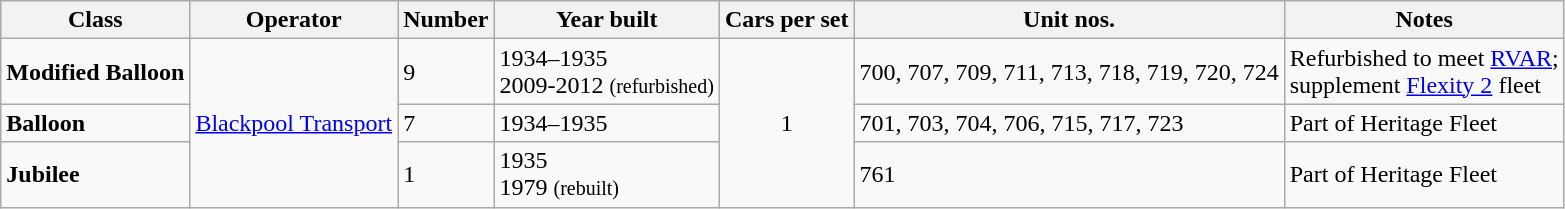<table class="wikitable">
<tr>
<th>Class</th>
<th>Operator</th>
<th>Number</th>
<th>Year built</th>
<th>Cars per set</th>
<th>Unit nos.</th>
<th>Notes</th>
</tr>
<tr>
<td><strong>Modified Balloon</strong></td>
<td rowspan=3><a href='#'>Blackpool Transport</a></td>
<td>9</td>
<td>1934–1935<br>2009-2012 <small>(refurbished)</small></td>
<td rowspan=3 align=center>1</td>
<td>700, 707, 709, 711, 713, 718, 719, 720, 724</td>
<td>Refurbished to meet <a href='#'>RVAR</a>;<br> supplement <a href='#'>Flexity 2</a> fleet</td>
</tr>
<tr>
<td><strong>Balloon</strong></td>
<td>7</td>
<td>1934–1935</td>
<td>701, 703, 704, 706, 715, 717, 723</td>
<td>Part of Heritage Fleet</td>
</tr>
<tr>
<td><strong>Jubilee</strong></td>
<td>1</td>
<td>1935<br>1979 <small>(rebuilt)</small></td>
<td>761</td>
<td>Part of Heritage Fleet</td>
</tr>
</table>
